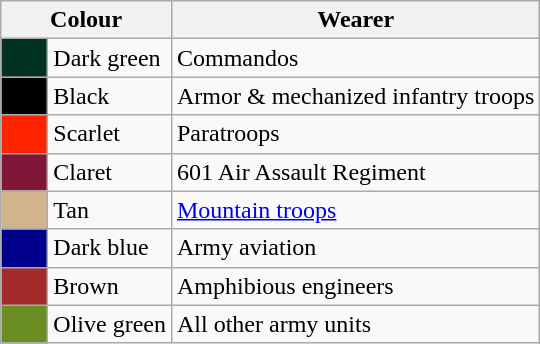<table class="wikitable">
<tr>
<th colspan="2">Colour</th>
<th>Wearer</th>
</tr>
<tr>
<td style="background:#013220;">      </td>
<td>Dark green</td>
<td>Commandos</td>
</tr>
<tr>
<td style="background:#000;">      </td>
<td>Black</td>
<td>Armor & mechanized infantry troops</td>
</tr>
<tr>
<td style="background:#FF2400;">      </td>
<td>Scarlet</td>
<td>Paratroops</td>
</tr>
<tr>
<td style="background:#801638;">      </td>
<td>Claret</td>
<td>601 Air Assault Regiment</td>
</tr>
<tr>
<td style="background:tan;">      </td>
<td>Tan</td>
<td><a href='#'>Mountain troops</a></td>
</tr>
<tr>
<td style="background:darkBlue;">      </td>
<td>Dark blue</td>
<td>Army aviation</td>
</tr>
<tr>
<td style="background:brown;">      </td>
<td>Brown</td>
<td>Amphibious engineers</td>
</tr>
<tr>
<td style="background:#6b8e23;">      </td>
<td>Olive green</td>
<td>All other army units</td>
</tr>
</table>
